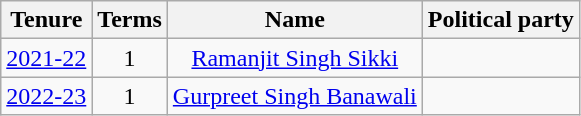<table class="wikitable sortable">
<tr>
<th>Tenure</th>
<th>Terms</th>
<th>Name</th>
<th colspan="2">Political party</th>
</tr>
<tr align="center">
<td><a href='#'>2021-22</a></td>
<td>1</td>
<td><a href='#'>Ramanjit Singh Sikki</a></td>
<td></td>
</tr>
<tr align="center">
<td><a href='#'>2022-23</a></td>
<td>1</td>
<td><a href='#'>Gurpreet Singh Banawali</a></td>
<td></td>
</tr>
</table>
